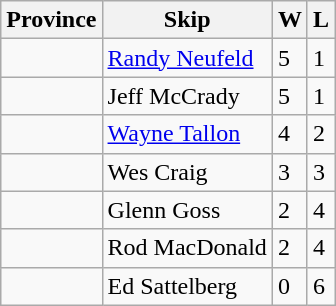<table class="wikitable" border="1">
<tr>
<th>Province</th>
<th>Skip</th>
<th>W</th>
<th>L</th>
</tr>
<tr>
<td></td>
<td><a href='#'>Randy Neufeld</a></td>
<td>5</td>
<td>1</td>
</tr>
<tr>
<td></td>
<td>Jeff McCrady</td>
<td>5</td>
<td>1</td>
</tr>
<tr>
<td></td>
<td><a href='#'>Wayne Tallon</a></td>
<td>4</td>
<td>2</td>
</tr>
<tr>
<td></td>
<td>Wes Craig</td>
<td>3</td>
<td>3</td>
</tr>
<tr>
<td></td>
<td>Glenn Goss</td>
<td>2</td>
<td>4</td>
</tr>
<tr>
<td></td>
<td>Rod MacDonald</td>
<td>2</td>
<td>4</td>
</tr>
<tr>
<td></td>
<td>Ed Sattelberg</td>
<td>0</td>
<td>6</td>
</tr>
</table>
